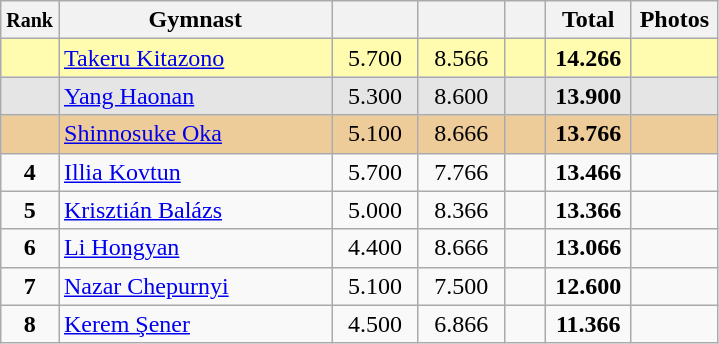<table style="text-align:center;" class="wikitable sortable">
<tr>
<th scope="col" style="width:15px;"><small>Rank</small></th>
<th scope="col" style="width:175px;">Gymnast</th>
<th scope="col" style="width:50px;"><small></small></th>
<th scope="col" style="width:50px;"><small></small></th>
<th scope="col" style="width:20px;"><small></small></th>
<th scope="col" style="width:50px;">Total</th>
<th scope="col" style="width:50px;">Photos</th>
</tr>
<tr style="background:#fffcaf;">
<td scope="row" style="text-align:center"><strong></strong></td>
<td style="text-align:left;"> <a href='#'>Takeru Kitazono</a></td>
<td>5.700</td>
<td>8.566</td>
<td></td>
<td><strong>14.266</strong></td>
<td></td>
</tr>
<tr style="background:#e5e5e5;">
<td scope="row" style="text-align:center"><strong></strong></td>
<td style="text-align:left;"> <a href='#'>Yang Haonan</a></td>
<td>5.300</td>
<td>8.600</td>
<td></td>
<td><strong>13.900</strong></td>
<td></td>
</tr>
<tr style="background:#ec9;">
<td scope="row" style="text-align:center"><strong></strong></td>
<td style="text-align:left;"> <a href='#'>Shinnosuke Oka</a></td>
<td>5.100</td>
<td>8.666</td>
<td></td>
<td><strong>13.766</strong></td>
<td></td>
</tr>
<tr>
<td scope="row" style="text-align:center"><strong>4</strong></td>
<td style="text-align:left;"> <a href='#'>Illia Kovtun</a></td>
<td>5.700</td>
<td>7.766</td>
<td></td>
<td><strong>13.466</strong></td>
<td></td>
</tr>
<tr>
<td scope="row" style="text-align:center"><strong>5</strong></td>
<td style="text-align:left;"> <a href='#'>Krisztián Balázs</a></td>
<td>5.000</td>
<td>8.366</td>
<td></td>
<td><strong>13.366</strong></td>
<td></td>
</tr>
<tr>
<td scope="row" style="text-align:center"><strong>6</strong></td>
<td style="text-align:left;"> <a href='#'>Li Hongyan</a></td>
<td>4.400</td>
<td>8.666</td>
<td></td>
<td><strong>13.066</strong></td>
<td></td>
</tr>
<tr>
<td scope="row" style="text-align:center"><strong>7</strong></td>
<td style="text-align:left;"> <a href='#'>Nazar Chepurnyi</a></td>
<td>5.100</td>
<td>7.500</td>
<td></td>
<td><strong>12.600</strong></td>
<td></td>
</tr>
<tr>
<td scope="row" style="text-align:center"><strong>8</strong></td>
<td style="text-align:left;"> <a href='#'>Kerem Şener</a></td>
<td>4.500</td>
<td>6.866</td>
<td></td>
<td><strong>11.366</strong></td>
<td></td>
</tr>
</table>
